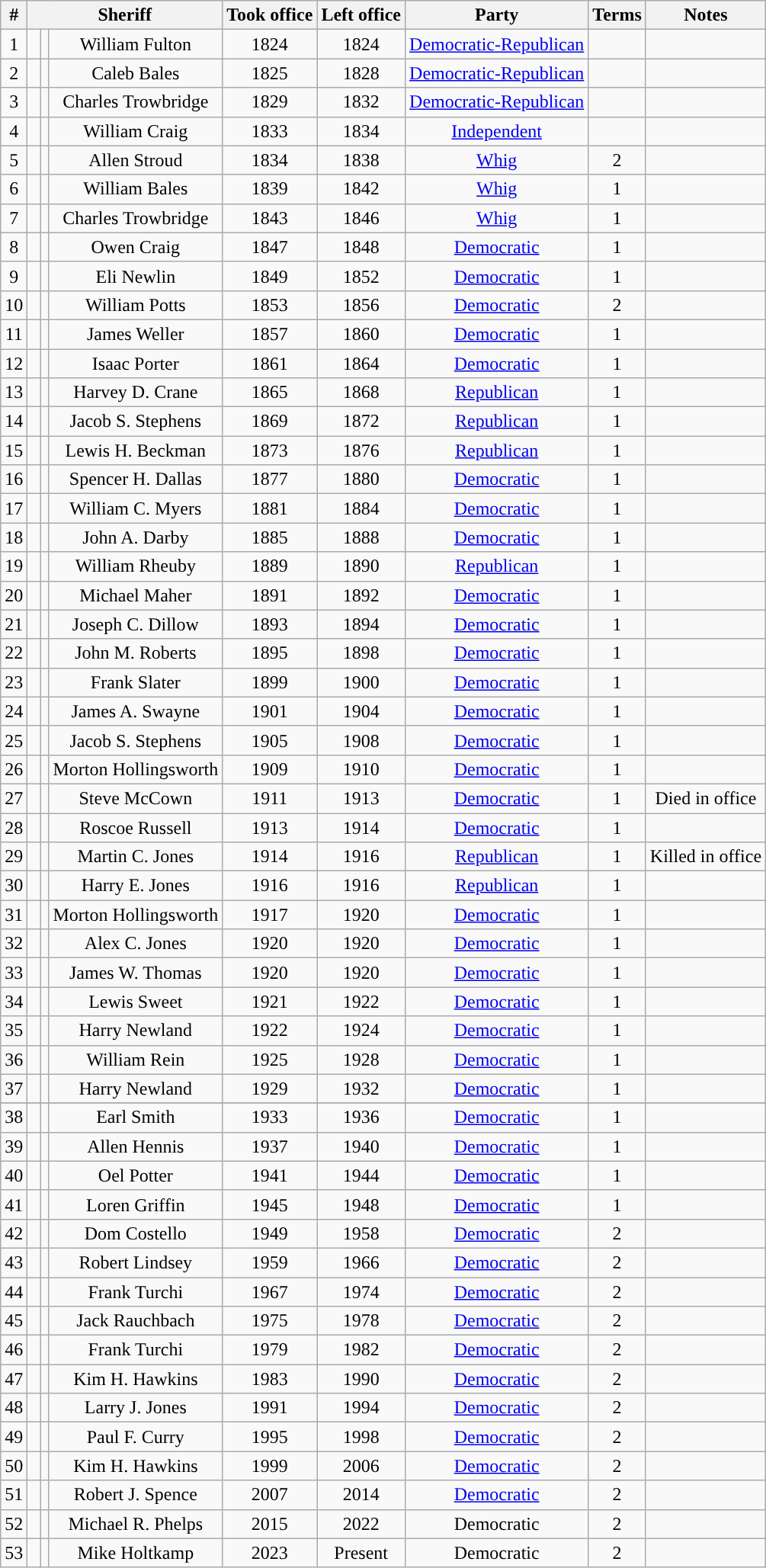<table class="wikitable" style="text-align:center;">
<tr>
<th>#</th>
<th colspan=3>Sheriff</th>
<th>Took office</th>
<th>Left office</th>
<th>Party</th>
<th>Terms</th>
<th>Notes</th>
</tr>
<tr>
<td>1</td>
<td bgcolor=> </td>
<td></td>
<td>William Fulton</td>
<td>1824</td>
<td>1824</td>
<td><a href='#'>Democratic-Republican</a></td>
<td></td>
<td></td>
</tr>
<tr>
<td>2</td>
<td bgcolor=> </td>
<td></td>
<td>Caleb Bales</td>
<td>1825</td>
<td>1828</td>
<td><a href='#'>Democratic-Republican</a></td>
<td></td>
<td></td>
</tr>
<tr>
<td>3</td>
<td bgcolor=> </td>
<td></td>
<td>Charles Trowbridge</td>
<td>1829</td>
<td>1832</td>
<td><a href='#'>Democratic-Republican</a></td>
<td></td>
<td></td>
</tr>
<tr>
<td>4</td>
<td></td>
<td></td>
<td>William Craig</td>
<td>1833</td>
<td>1834</td>
<td><a href='#'>Independent</a></td>
<td></td>
<td></td>
</tr>
<tr>
<td>5</td>
<td bgcolor=> </td>
<td></td>
<td>Allen Stroud</td>
<td>1834</td>
<td>1838</td>
<td><a href='#'>Whig</a></td>
<td>2</td>
<td></td>
</tr>
<tr>
<td>6</td>
<td bgcolor=> </td>
<td></td>
<td>William Bales</td>
<td>1839</td>
<td>1842</td>
<td><a href='#'>Whig</a></td>
<td>1</td>
<td></td>
</tr>
<tr>
<td>7</td>
<td bgcolor=> </td>
<td></td>
<td>Charles Trowbridge</td>
<td>1843</td>
<td>1846</td>
<td><a href='#'>Whig</a></td>
<td>1</td>
<td></td>
</tr>
<tr>
<td>8</td>
<td bgcolor=> </td>
<td></td>
<td>Owen Craig</td>
<td>1847</td>
<td>1848</td>
<td><a href='#'>Democratic</a></td>
<td>1</td>
<td></td>
</tr>
<tr>
<td>9</td>
<td bgcolor=> </td>
<td></td>
<td>Eli Newlin</td>
<td>1849</td>
<td>1852</td>
<td><a href='#'>Democratic</a></td>
<td>1</td>
<td></td>
</tr>
<tr>
<td>10</td>
<td bgcolor=> </td>
<td></td>
<td>William Potts</td>
<td>1853</td>
<td>1856</td>
<td><a href='#'>Democratic</a></td>
<td>2</td>
<td></td>
</tr>
<tr>
<td>11</td>
<td bgcolor=> </td>
<td></td>
<td>James Weller</td>
<td>1857</td>
<td>1860</td>
<td><a href='#'>Democratic</a></td>
<td>1</td>
<td></td>
</tr>
<tr>
<td>12</td>
<td bgcolor=> </td>
<td></td>
<td>Isaac Porter</td>
<td>1861</td>
<td>1864</td>
<td><a href='#'>Democratic</a></td>
<td>1</td>
<td></td>
</tr>
<tr>
<td>13</td>
<td bgcolor=> </td>
<td></td>
<td>Harvey D. Crane</td>
<td>1865</td>
<td>1868</td>
<td><a href='#'>Republican</a></td>
<td>1</td>
<td></td>
</tr>
<tr>
<td>14</td>
<td bgcolor=> </td>
<td></td>
<td>Jacob S. Stephens</td>
<td>1869</td>
<td>1872</td>
<td><a href='#'>Republican</a></td>
<td>1</td>
<td></td>
</tr>
<tr>
<td>15</td>
<td bgcolor=> </td>
<td></td>
<td>Lewis H. Beckman</td>
<td>1873</td>
<td>1876</td>
<td><a href='#'>Republican</a></td>
<td>1</td>
<td></td>
</tr>
<tr>
<td>16</td>
<td bgcolor=> </td>
<td></td>
<td>Spencer H. Dallas</td>
<td>1877</td>
<td>1880</td>
<td><a href='#'>Democratic</a></td>
<td>1</td>
<td></td>
</tr>
<tr>
<td>17</td>
<td bgcolor=> </td>
<td></td>
<td>William C. Myers</td>
<td>1881</td>
<td>1884</td>
<td><a href='#'>Democratic</a></td>
<td>1</td>
<td></td>
</tr>
<tr>
<td>18</td>
<td bgcolor=> </td>
<td></td>
<td>John A. Darby</td>
<td>1885</td>
<td>1888</td>
<td><a href='#'>Democratic</a></td>
<td>1</td>
<td></td>
</tr>
<tr>
<td>19</td>
<td bgcolor=> </td>
<td></td>
<td>William Rheuby</td>
<td>1889</td>
<td>1890</td>
<td><a href='#'>Republican</a></td>
<td>1</td>
<td></td>
</tr>
<tr>
<td>20</td>
<td bgcolor=> </td>
<td></td>
<td>Michael Maher</td>
<td>1891</td>
<td>1892</td>
<td><a href='#'>Democratic</a></td>
<td>1</td>
<td></td>
</tr>
<tr>
<td>21</td>
<td bgcolor=> </td>
<td></td>
<td>Joseph C. Dillow</td>
<td>1893</td>
<td>1894</td>
<td><a href='#'>Democratic</a></td>
<td>1</td>
<td></td>
</tr>
<tr>
<td>22</td>
<td bgcolor=> </td>
<td></td>
<td>John M. Roberts</td>
<td>1895</td>
<td>1898</td>
<td><a href='#'>Democratic</a></td>
<td>1</td>
<td></td>
</tr>
<tr>
<td>23</td>
<td bgcolor=> </td>
<td></td>
<td>Frank Slater</td>
<td>1899</td>
<td>1900</td>
<td><a href='#'>Democratic</a></td>
<td>1</td>
<td></td>
</tr>
<tr>
<td>24</td>
<td bgcolor=> </td>
<td></td>
<td>James A. Swayne</td>
<td>1901</td>
<td>1904</td>
<td><a href='#'>Democratic</a></td>
<td>1</td>
<td></td>
</tr>
<tr>
<td>25</td>
<td bgcolor=> </td>
<td></td>
<td>Jacob S. Stephens</td>
<td>1905</td>
<td>1908</td>
<td><a href='#'>Democratic</a></td>
<td>1</td>
<td></td>
</tr>
<tr>
<td>26</td>
<td bgcolor=> </td>
<td></td>
<td>Morton Hollingsworth</td>
<td>1909</td>
<td>1910</td>
<td><a href='#'>Democratic</a></td>
<td>1</td>
<td></td>
</tr>
<tr>
<td>27</td>
<td bgcolor=> </td>
<td></td>
<td>Steve McCown</td>
<td>1911</td>
<td>1913</td>
<td><a href='#'>Democratic</a></td>
<td>1</td>
<td>Died in office</td>
</tr>
<tr>
<td>28</td>
<td> </td>
<td></td>
<td>Roscoe Russell</td>
<td>1913</td>
<td>1914</td>
<td><a href='#'>Democratic</a></td>
<td>1</td>
<td></td>
</tr>
<tr>
<td>29</td>
<td bgcolor=> </td>
<td></td>
<td>Martin C. Jones</td>
<td>1914</td>
<td>1916</td>
<td><a href='#'>Republican</a></td>
<td>1</td>
<td>Killed in office</td>
</tr>
<tr>
<td>30</td>
<td bgcolor=> </td>
<td></td>
<td>Harry E. Jones</td>
<td>1916</td>
<td>1916</td>
<td><a href='#'>Republican</a></td>
<td>1</td>
<td></td>
</tr>
<tr>
<td>31</td>
<td> </td>
<td></td>
<td>Morton Hollingsworth</td>
<td>1917</td>
<td>1920</td>
<td><a href='#'>Democratic</a></td>
<td>1</td>
<td></td>
</tr>
<tr>
<td>32</td>
<td> </td>
<td></td>
<td>Alex C. Jones</td>
<td>1920</td>
<td>1920</td>
<td><a href='#'>Democratic</a></td>
<td>1</td>
<td></td>
</tr>
<tr>
<td>33</td>
<td> </td>
<td></td>
<td>James W. Thomas</td>
<td>1920</td>
<td>1920</td>
<td><a href='#'>Democratic</a></td>
<td>1</td>
<td></td>
</tr>
<tr>
<td>34</td>
<td> </td>
<td></td>
<td>Lewis Sweet</td>
<td>1921</td>
<td>1922</td>
<td><a href='#'>Democratic</a></td>
<td>1</td>
<td></td>
</tr>
<tr>
<td>35</td>
<td> </td>
<td></td>
<td>Harry Newland</td>
<td>1922</td>
<td>1924</td>
<td><a href='#'>Democratic</a></td>
<td>1</td>
<td></td>
</tr>
<tr>
<td>36</td>
<td> </td>
<td></td>
<td>William Rein</td>
<td>1925</td>
<td>1928</td>
<td><a href='#'>Democratic</a></td>
<td>1</td>
<td></td>
</tr>
<tr>
<td>37</td>
<td> </td>
<td></td>
<td>Harry Newland</td>
<td>1929</td>
<td>1932</td>
<td><a href='#'>Democratic</a></td>
<td>1</td>
<td></td>
</tr>
<tr>
</tr>
<tr>
<td>38</td>
<td bgcolor=> </td>
<td></td>
<td>Earl Smith</td>
<td>1933</td>
<td>1936</td>
<td><a href='#'>Democratic</a></td>
<td>1</td>
<td></td>
</tr>
<tr>
<td>39</td>
<td bgcolor=> </td>
<td></td>
<td>Allen Hennis</td>
<td>1937</td>
<td>1940</td>
<td><a href='#'>Democratic</a></td>
<td>1</td>
<td></td>
</tr>
<tr>
<td>40</td>
<td bgcolor=> </td>
<td></td>
<td>Oel Potter</td>
<td>1941</td>
<td>1944</td>
<td><a href='#'>Democratic</a></td>
<td>1</td>
<td></td>
</tr>
<tr>
<td>41</td>
<td bgcolor=> </td>
<td></td>
<td>Loren Griffin</td>
<td>1945</td>
<td>1948</td>
<td><a href='#'>Democratic</a></td>
<td>1</td>
<td></td>
</tr>
<tr>
<td>42</td>
<td bgcolor=> </td>
<td></td>
<td>Dom Costello</td>
<td>1949</td>
<td>1958</td>
<td><a href='#'>Democratic</a></td>
<td>2</td>
<td></td>
</tr>
<tr>
<td>43</td>
<td bgcolor=> </td>
<td></td>
<td>Robert Lindsey</td>
<td>1959</td>
<td>1966</td>
<td><a href='#'>Democratic</a></td>
<td>2</td>
<td></td>
</tr>
<tr>
<td>44</td>
<td bgcolor=> </td>
<td></td>
<td>Frank Turchi</td>
<td>1967</td>
<td>1974</td>
<td><a href='#'>Democratic</a></td>
<td>2</td>
<td></td>
</tr>
<tr>
<td>45</td>
<td bgcolor=> </td>
<td></td>
<td>Jack Rauchbach</td>
<td>1975</td>
<td>1978</td>
<td><a href='#'>Democratic</a></td>
<td>2</td>
<td></td>
</tr>
<tr>
<td>46</td>
<td bgcolor=> </td>
<td></td>
<td>Frank Turchi</td>
<td>1979</td>
<td>1982</td>
<td><a href='#'>Democratic</a></td>
<td>2</td>
<td></td>
</tr>
<tr>
<td>47</td>
<td bgcolor=> </td>
<td></td>
<td>Kim H. Hawkins</td>
<td>1983</td>
<td>1990</td>
<td><a href='#'>Democratic</a></td>
<td>2</td>
<td></td>
</tr>
<tr>
<td>48</td>
<td bgcolor=> </td>
<td></td>
<td>Larry J. Jones</td>
<td>1991</td>
<td>1994</td>
<td><a href='#'>Democratic</a></td>
<td>2</td>
<td></td>
</tr>
<tr>
<td>49</td>
<td bgcolor=> </td>
<td></td>
<td>Paul F. Curry</td>
<td>1995</td>
<td>1998</td>
<td><a href='#'>Democratic</a></td>
<td>2</td>
<td></td>
</tr>
<tr>
<td>50</td>
<td bgcolor=> </td>
<td></td>
<td>Kim H. Hawkins</td>
<td>1999</td>
<td>2006</td>
<td><a href='#'>Democratic</a></td>
<td>2</td>
<td></td>
</tr>
<tr>
<td>51</td>
<td bgcolor=> </td>
<td></td>
<td>Robert J. Spence</td>
<td>2007</td>
<td>2014</td>
<td><a href='#'>Democratic</a></td>
<td>2</td>
<td></td>
</tr>
<tr>
<td>52</td>
<td bgcolor=> </td>
<td></td>
<td>Michael R. Phelps</td>
<td>2015</td>
<td>2022</td>
<td>Democratic</td>
<td>2</td>
<td></td>
</tr>
<tr>
<td>53</td>
<td bgcolor=> </td>
<td></td>
<td>Mike Holtkamp</td>
<td>2023</td>
<td>Present</td>
<td>Democratic</td>
<td>2</td>
<td></td>
</tr>
</table>
